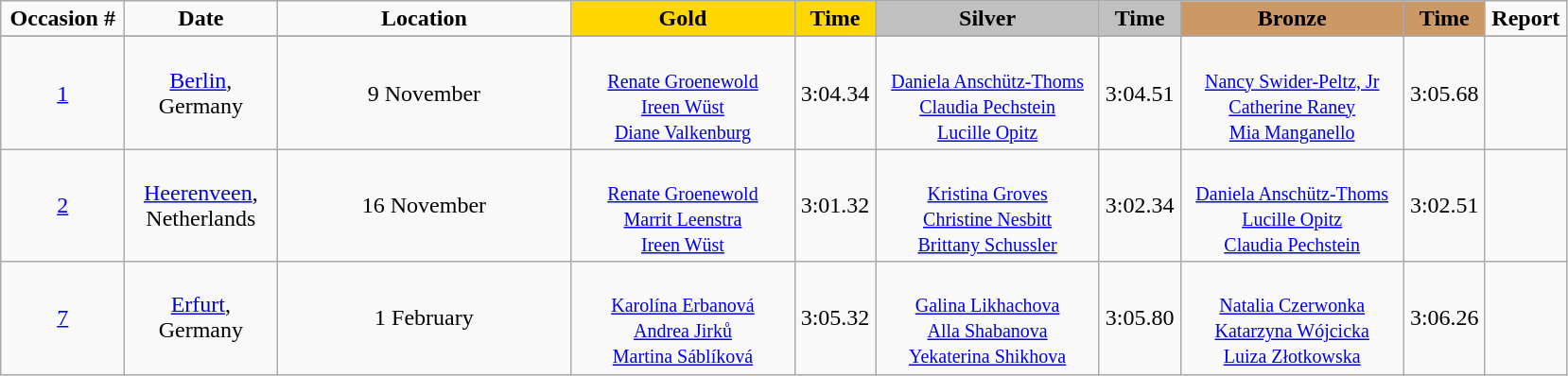<table class="wikitable">
<tr>
<td width="80" align="center"><strong>Occasion #</strong></td>
<td width="100" align="center"><strong>Date</strong></td>
<td width="200" align="center"><strong>Location</strong></td>
<td width="150" bgcolor="gold" align="center"><strong>Gold</strong></td>
<td width="50" bgcolor="gold" align="center"><strong>Time</strong></td>
<td width="150" bgcolor="silver" align="center"><strong>Silver</strong></td>
<td width="50" bgcolor="silver" align="center"><strong>Time</strong></td>
<td width="150" bgcolor="#CC9966" align="center"><strong>Bronze</strong></td>
<td width="50" bgcolor="#CC9966" align="center"><strong>Time</strong></td>
<td width="50" align="center"><strong>Report</strong></td>
</tr>
<tr bgcolor="#cccccc">
</tr>
<tr>
<td align="center"><a href='#'>1</a></td>
<td align="center"><a href='#'>Berlin</a>, Germany</td>
<td align="center">9 November</td>
<td align="center"><strong> </strong><br><small><a href='#'>Renate Groenewold</a><br><a href='#'>Ireen Wüst</a><br><a href='#'>Diane Valkenburg</a></small></td>
<td align="center">3:04.34</td>
<td align="center"><br><small><a href='#'>Daniela Anschütz-Thoms</a><br><a href='#'>Claudia Pechstein</a><br><a href='#'>Lucille Opitz</a></small></td>
<td align="center">3:04.51</td>
<td align="center"><br><small><a href='#'>Nancy Swider-Peltz, Jr</a><br><a href='#'>Catherine Raney</a><br><a href='#'>Mia Manganello</a></small></td>
<td align="center">3:05.68</td>
<td align="center"></td>
</tr>
<tr>
<td align="center"><a href='#'>2</a></td>
<td align="center"><a href='#'>Heerenveen</a>, Netherlands</td>
<td align="center">16 November</td>
<td align="center"><strong> </strong><br><small><a href='#'>Renate Groenewold</a><br><a href='#'>Marrit Leenstra</a><br><a href='#'>Ireen Wüst</a></small></td>
<td align="center">3:01.32</td>
<td align="center"><br><small><a href='#'>Kristina Groves</a><br><a href='#'>Christine Nesbitt</a><br><a href='#'>Brittany Schussler</a></small></td>
<td align="center">3:02.34</td>
<td align="center"><br><small><a href='#'>Daniela Anschütz-Thoms</a><br><a href='#'>Lucille Opitz</a><br><a href='#'>Claudia Pechstein</a></small></td>
<td align="center">3:02.51</td>
<td align="center"></td>
</tr>
<tr>
<td align="center"><a href='#'>7</a></td>
<td align="center"><a href='#'>Erfurt</a>, Germany</td>
<td align="center">1 February</td>
<td align="center"><strong> </strong><br><small><a href='#'>Karolína Erbanová</a><br><a href='#'>Andrea Jirků</a><br><a href='#'>Martina Sáblíková</a></small></td>
<td align="center">3:05.32</td>
<td align="center"><br><small><a href='#'>Galina Likhachova</a><br><a href='#'>Alla Shabanova</a><br><a href='#'>Yekaterina Shikhova</a></small></td>
<td align="center">3:05.80</td>
<td align="center"><br><small><a href='#'>Natalia Czerwonka</a><br><a href='#'>Katarzyna Wójcicka</a><br><a href='#'>Luiza Złotkowska</a></small></td>
<td align="center">3:06.26</td>
<td align="center"></td>
</tr>
</table>
